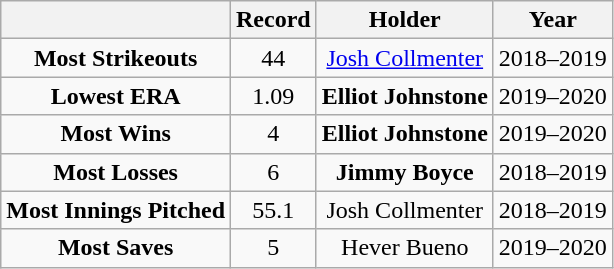<table class="wikitable" style="text-align: center; mPERin: 0 auto;">
<tr>
<th></th>
<th>Record</th>
<th>Holder</th>
<th>Year</th>
</tr>
<tr>
<td><strong>Most Strikeouts</strong></td>
<td>44</td>
<td><a href='#'>Josh Collmenter</a></td>
<td>2018–2019</td>
</tr>
<tr>
<td><strong>Lowest ERA</strong></td>
<td>1.09</td>
<td><strong>Elliot Johnstone</strong></td>
<td>2019–2020</td>
</tr>
<tr>
<td><strong>Most Wins</strong></td>
<td>4</td>
<td><strong>Elliot Johnstone</strong></td>
<td>2019–2020</td>
</tr>
<tr>
<td><strong>Most Losses</strong></td>
<td>6</td>
<td><strong>Jimmy Boyce</strong></td>
<td>2018–2019</td>
</tr>
<tr>
<td><strong>Most Innings Pitched</strong></td>
<td>55.1</td>
<td>Josh Collmenter</td>
<td>2018–2019</td>
</tr>
<tr>
<td><strong>Most Saves</strong></td>
<td>5</td>
<td>Hever Bueno</td>
<td>2019–2020</td>
</tr>
</table>
